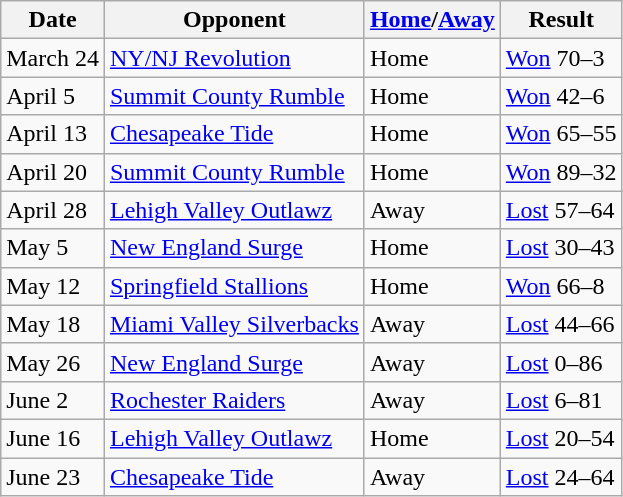<table class="wikitable">
<tr>
<th>Date</th>
<th>Opponent</th>
<th><a href='#'>Home</a>/<a href='#'>Away</a></th>
<th>Result</th>
</tr>
<tr>
<td>March 24</td>
<td><a href='#'>NY/NJ Revolution</a></td>
<td>Home</td>
<td><a href='#'>Won</a> 70–3</td>
</tr>
<tr>
<td>April 5</td>
<td><a href='#'>Summit County Rumble</a></td>
<td>Home</td>
<td><a href='#'>Won</a> 42–6</td>
</tr>
<tr>
<td>April 13</td>
<td><a href='#'>Chesapeake Tide</a></td>
<td>Home</td>
<td><a href='#'>Won</a> 65–55</td>
</tr>
<tr>
<td>April 20</td>
<td><a href='#'>Summit County Rumble</a></td>
<td>Home</td>
<td><a href='#'>Won</a> 89–32</td>
</tr>
<tr>
<td>April 28</td>
<td><a href='#'>Lehigh Valley Outlawz</a></td>
<td>Away</td>
<td><a href='#'>Lost</a> 57–64</td>
</tr>
<tr>
<td>May 5</td>
<td><a href='#'>New England Surge</a></td>
<td>Home</td>
<td><a href='#'>Lost</a> 30–43</td>
</tr>
<tr>
<td>May 12</td>
<td><a href='#'>Springfield Stallions</a></td>
<td>Home</td>
<td><a href='#'>Won</a> 66–8</td>
</tr>
<tr>
<td>May 18</td>
<td><a href='#'>Miami Valley Silverbacks</a></td>
<td>Away</td>
<td><a href='#'>Lost</a> 44–66</td>
</tr>
<tr>
<td>May 26</td>
<td><a href='#'>New England Surge</a></td>
<td>Away</td>
<td><a href='#'>Lost</a> 0–86</td>
</tr>
<tr>
<td>June 2</td>
<td><a href='#'>Rochester Raiders</a></td>
<td>Away</td>
<td><a href='#'>Lost</a> 6–81</td>
</tr>
<tr>
<td>June 16</td>
<td><a href='#'>Lehigh Valley Outlawz</a></td>
<td>Home</td>
<td><a href='#'>Lost</a> 20–54</td>
</tr>
<tr>
<td>June 23</td>
<td><a href='#'>Chesapeake Tide</a></td>
<td>Away</td>
<td><a href='#'>Lost</a> 24–64</td>
</tr>
</table>
